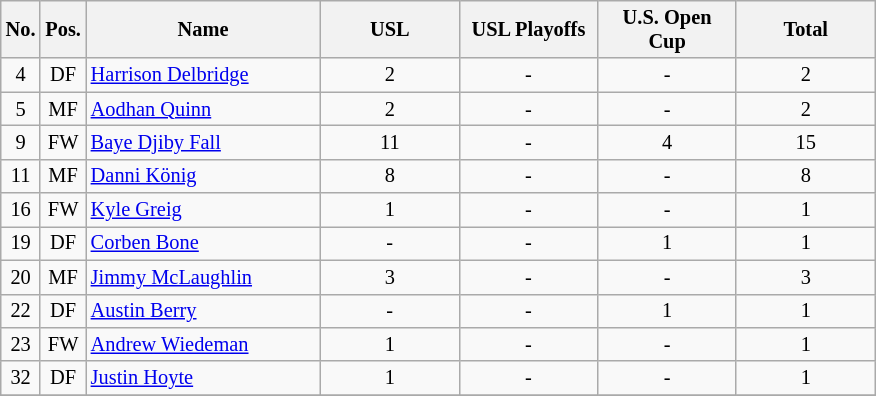<table class="wikitable sortable alternance" style="text-align:center; font-size:85%;">
<tr>
<th rowspan="1">No.</th>
<th rowspan="1">Pos.</th>
<th rowspan="1" style="width:150px;">Name</th>
<th style="width:86px;">USL</th>
<th style="width:86px;">USL Playoffs</th>
<th style="width:86px;">U.S. Open Cup</th>
<th style="width:86px;">Total</th>
</tr>
<tr>
<td>4</td>
<td>DF</td>
<td align=left> <a href='#'>Harrison Delbridge</a></td>
<td>2</td>
<td>-</td>
<td>-</td>
<td>2</td>
</tr>
<tr>
<td>5</td>
<td>MF</td>
<td align=left> <a href='#'>Aodhan Quinn</a></td>
<td>2</td>
<td>-</td>
<td>-</td>
<td>2</td>
</tr>
<tr>
<td>9</td>
<td>FW</td>
<td align=left> <a href='#'>Baye Djiby Fall</a></td>
<td>11</td>
<td>-</td>
<td>4</td>
<td>15</td>
</tr>
<tr>
<td>11</td>
<td>MF</td>
<td align=left> <a href='#'>Danni König</a></td>
<td>8</td>
<td>-</td>
<td>-</td>
<td>8</td>
</tr>
<tr>
<td>16</td>
<td>FW</td>
<td align=left> <a href='#'>Kyle Greig</a></td>
<td>1</td>
<td>-</td>
<td>-</td>
<td>1</td>
</tr>
<tr>
<td>19</td>
<td>DF</td>
<td align=left> <a href='#'>Corben Bone</a></td>
<td>-</td>
<td>-</td>
<td>1</td>
<td>1</td>
</tr>
<tr>
<td>20</td>
<td>MF</td>
<td align=left> <a href='#'>Jimmy McLaughlin</a></td>
<td>3</td>
<td>-</td>
<td>-</td>
<td>3</td>
</tr>
<tr>
<td>22</td>
<td>DF</td>
<td align=left> <a href='#'>Austin Berry</a></td>
<td>-</td>
<td>-</td>
<td>1</td>
<td>1</td>
</tr>
<tr>
<td>23</td>
<td>FW</td>
<td align=left> <a href='#'>Andrew Wiedeman</a></td>
<td>1</td>
<td>-</td>
<td>-</td>
<td>1</td>
</tr>
<tr>
<td>32</td>
<td>DF</td>
<td align=left> <a href='#'>Justin Hoyte</a></td>
<td>1</td>
<td>-</td>
<td>-</td>
<td>1</td>
</tr>
<tr>
</tr>
</table>
